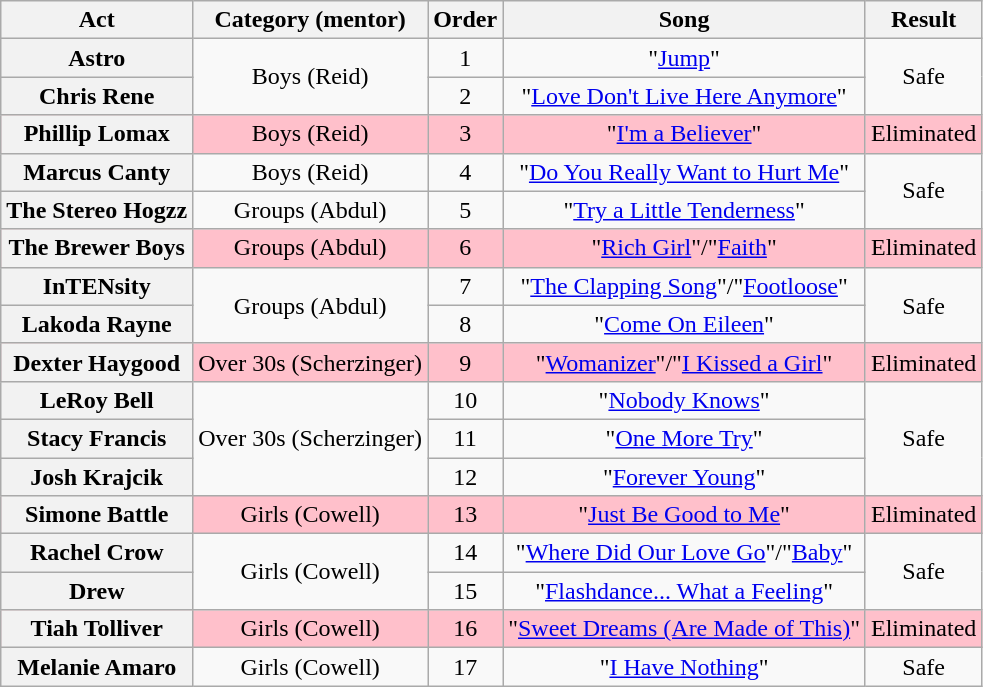<table class="wikitable plainrowheaders" style="text-align:center;">
<tr>
<th scope="col">Act</th>
<th scope="col">Category (mentor)</th>
<th scope="col">Order</th>
<th scope="col">Song</th>
<th scope="col">Result</th>
</tr>
<tr>
<th scope="row">Astro</th>
<td rowspan=2>Boys (Reid)</td>
<td>1</td>
<td>"<a href='#'>Jump</a>"</td>
<td rowspan=2>Safe</td>
</tr>
<tr>
<th scope="row">Chris Rene</th>
<td>2</td>
<td>"<a href='#'>Love Don't Live Here Anymore</a>"</td>
</tr>
<tr style="background:pink;">
<th scope="row">Phillip Lomax</th>
<td>Boys (Reid)</td>
<td>3</td>
<td>"<a href='#'>I'm a Believer</a>"</td>
<td>Eliminated</td>
</tr>
<tr>
<th scope="row">Marcus Canty</th>
<td>Boys (Reid)</td>
<td>4</td>
<td>"<a href='#'>Do You Really Want to Hurt Me</a>"</td>
<td rowspan=2>Safe</td>
</tr>
<tr>
<th scope="row">The Stereo Hogzz</th>
<td>Groups (Abdul)</td>
<td>5</td>
<td>"<a href='#'>Try a Little Tenderness</a>"</td>
</tr>
<tr style="background:pink;">
<th scope="row">The Brewer Boys</th>
<td>Groups (Abdul)</td>
<td>6</td>
<td>"<a href='#'>Rich Girl</a>"/"<a href='#'>Faith</a>"</td>
<td>Eliminated</td>
</tr>
<tr>
<th scope="row">InTENsity</th>
<td rowspan=2>Groups (Abdul)</td>
<td>7</td>
<td>"<a href='#'>The Clapping Song</a>"/"<a href='#'>Footloose</a>"</td>
<td rowspan=2>Safe</td>
</tr>
<tr>
<th scope="row">Lakoda Rayne</th>
<td>8</td>
<td>"<a href='#'>Come On Eileen</a>"</td>
</tr>
<tr style="background:pink;">
<th scope="row">Dexter Haygood</th>
<td>Over 30s (Scherzinger)</td>
<td>9</td>
<td>"<a href='#'>Womanizer</a>"/"<a href='#'>I Kissed a Girl</a>"</td>
<td>Eliminated</td>
</tr>
<tr>
<th scope="row">LeRoy Bell</th>
<td rowspan=3>Over 30s (Scherzinger)</td>
<td>10</td>
<td>"<a href='#'>Nobody Knows</a>"</td>
<td rowspan=3>Safe</td>
</tr>
<tr>
<th scope="row">Stacy Francis</th>
<td>11</td>
<td>"<a href='#'>One More Try</a>"</td>
</tr>
<tr>
<th scope="row">Josh Krajcik</th>
<td>12</td>
<td>"<a href='#'>Forever Young</a>"</td>
</tr>
<tr style="background:pink;">
<th scope="row">Simone Battle</th>
<td>Girls (Cowell)</td>
<td>13</td>
<td>"<a href='#'>Just Be Good to Me</a>"</td>
<td>Eliminated</td>
</tr>
<tr>
<th scope="row">Rachel Crow</th>
<td rowspan=2>Girls (Cowell)</td>
<td>14</td>
<td>"<a href='#'>Where Did Our Love Go</a>"/"<a href='#'>Baby</a>"</td>
<td rowspan=2>Safe</td>
</tr>
<tr>
<th scope="row">Drew</th>
<td>15</td>
<td>"<a href='#'>Flashdance... What a Feeling</a>"</td>
</tr>
<tr style="background:pink;">
<th scope="row">Tiah Tolliver</th>
<td>Girls (Cowell)</td>
<td>16</td>
<td>"<a href='#'>Sweet Dreams (Are Made of This)</a>"</td>
<td>Eliminated</td>
</tr>
<tr>
<th scope="row">Melanie Amaro</th>
<td>Girls (Cowell)</td>
<td>17</td>
<td>"<a href='#'>I Have Nothing</a>"</td>
<td>Safe</td>
</tr>
</table>
